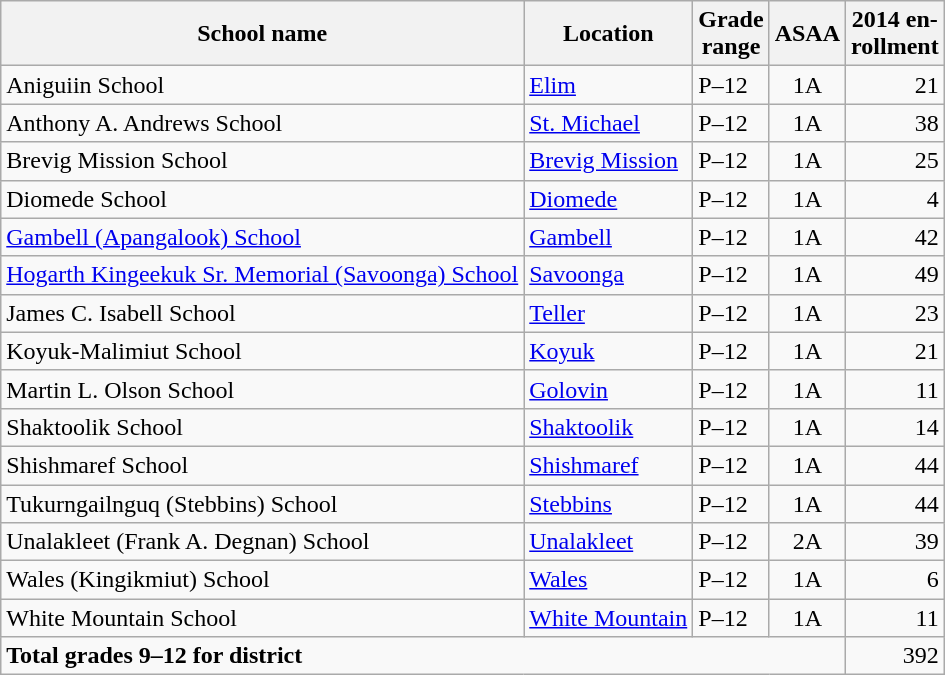<table class="wikitable">
<tr>
<th>School name</th>
<th>Location</th>
<th>Grade<br>range</th>
<th>ASAA</th>
<th>2014 en-<br>rollment</th>
</tr>
<tr>
<td>Aniguiin School</td>
<td><a href='#'>Elim</a></td>
<td>P–12</td>
<td align="center">1A</td>
<td align="right">21</td>
</tr>
<tr>
<td>Anthony A. Andrews School</td>
<td><a href='#'>St. Michael</a></td>
<td>P–12</td>
<td align="center">1A</td>
<td align="right">38</td>
</tr>
<tr>
<td>Brevig Mission School</td>
<td><a href='#'>Brevig Mission</a></td>
<td>P–12</td>
<td align="center">1A</td>
<td align="right">25</td>
</tr>
<tr>
<td>Diomede School</td>
<td><a href='#'>Diomede</a></td>
<td>P–12</td>
<td align="center">1A</td>
<td align="right">4</td>
</tr>
<tr>
<td><a href='#'>Gambell (Apangalook) School</a></td>
<td><a href='#'>Gambell</a></td>
<td>P–12</td>
<td align="center">1A</td>
<td align="right">42</td>
</tr>
<tr>
<td><a href='#'>Hogarth Kingeekuk Sr. Memorial (Savoonga) School</a></td>
<td><a href='#'>Savoonga</a></td>
<td>P–12</td>
<td align="center">1A</td>
<td align="right">49</td>
</tr>
<tr>
<td>James C. Isabell School</td>
<td><a href='#'>Teller</a></td>
<td>P–12</td>
<td align="center">1A</td>
<td align="right">23</td>
</tr>
<tr>
<td>Koyuk-Malimiut School</td>
<td><a href='#'>Koyuk</a></td>
<td>P–12</td>
<td align="center">1A</td>
<td align="right">21</td>
</tr>
<tr>
<td>Martin L. Olson School</td>
<td><a href='#'>Golovin</a></td>
<td>P–12</td>
<td align="center">1A</td>
<td align="right">11</td>
</tr>
<tr>
<td>Shaktoolik School</td>
<td><a href='#'>Shaktoolik</a></td>
<td>P–12</td>
<td align="center">1A</td>
<td align="right">14</td>
</tr>
<tr>
<td>Shishmaref School</td>
<td><a href='#'>Shishmaref</a></td>
<td>P–12</td>
<td align="center">1A</td>
<td align="right">44</td>
</tr>
<tr>
<td>Tukurngailnguq (Stebbins) School</td>
<td><a href='#'>Stebbins</a></td>
<td>P–12</td>
<td align="center">1A</td>
<td align="right">44</td>
</tr>
<tr>
<td>Unalakleet (Frank A. Degnan) School</td>
<td><a href='#'>Unalakleet</a></td>
<td>P–12</td>
<td align="center">2A</td>
<td align="right">39</td>
</tr>
<tr>
<td>Wales (Kingikmiut) School</td>
<td><a href='#'>Wales</a></td>
<td>P–12</td>
<td align="center">1A</td>
<td align="right">6</td>
</tr>
<tr>
<td>White Mountain School</td>
<td><a href='#'>White Mountain</a></td>
<td>P–12</td>
<td align="center">1A</td>
<td align="right">11</td>
</tr>
<tr>
<td colspan="4"><strong>Total grades 9–12 for district</strong></td>
<td align="right">392</td>
</tr>
</table>
